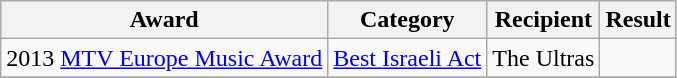<table class=wikitable>
<tr>
<th>Award</th>
<th>Category</th>
<th>Recipient</th>
<th>Result</th>
</tr>
<tr>
<td>2013 <a href='#'>MTV Europe Music Award</a></td>
<td><a href='#'>Best Israeli Act</a></td>
<td>The Ultras</td>
<td></td>
</tr>
<tr>
</tr>
</table>
